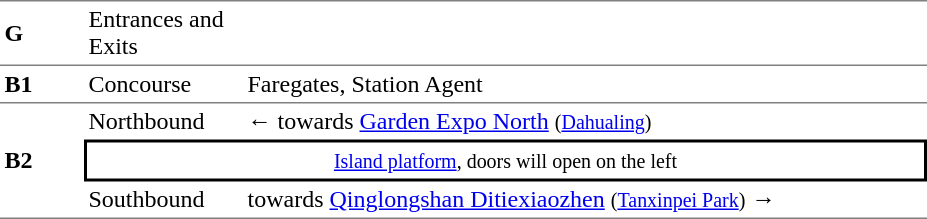<table table border=0 cellspacing=0 cellpadding=3>
<tr>
<td style="border-top:solid 1px gray;border-bottom:solid 0px gray;" width=50><strong>G</strong></td>
<td style="border-top:solid 1px gray;border-bottom:solid 0px gray;" width=100>Entrances and Exits</td>
<td style="border-top:solid 1px gray;border-bottom:solid 0px gray;" width=450></td>
</tr>
<tr>
<td style="border-top:solid 1px gray;border-bottom:solid 1px gray;" width=50><strong>B1</strong></td>
<td style="border-top:solid 1px gray;border-bottom:solid 1px gray;" width=100>Concourse</td>
<td style="border-top:solid 1px gray;border-bottom:solid 1px gray;" width=450>Faregates, Station Agent</td>
</tr>
<tr>
<td style="border-bottom:solid 1px gray;" rowspan=3><strong>B2</strong></td>
<td>Northbound</td>
<td>←  towards <a href='#'>Garden Expo North</a> <small>(<a href='#'>Dahualing</a>)</small></td>
</tr>
<tr>
<td style="border-right:solid 2px black;border-left:solid 2px black;border-top:solid 2px black;border-bottom:solid 2px black;text-align:center;" colspan=2><small><a href='#'>Island platform</a>, doors will open on the left</small></td>
</tr>
<tr>
<td style="border-bottom:solid 1px gray;">Southbound</td>
<td style="border-bottom:solid 1px gray;"> towards <a href='#'>Qinglongshan Ditiexiaozhen</a> <small>(<a href='#'>Tanxinpei Park</a>)</small> →</td>
</tr>
</table>
